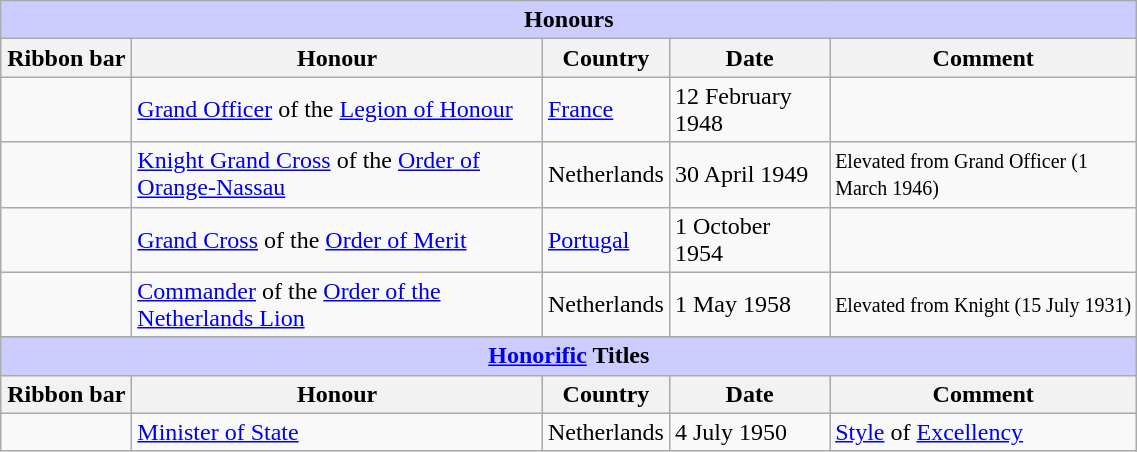<table class="wikitable" style="width:60%;">
<tr style="background:#ccf; text-align:center;">
<td colspan=5><strong>Honours</strong></td>
</tr>
<tr>
<th style="width:80px;">Ribbon bar</th>
<th>Honour</th>
<th>Country</th>
<th>Date</th>
<th>Comment</th>
</tr>
<tr>
<td></td>
<td><a href='#'>Grand Officer</a> of the <a href='#'>Legion of Honour</a></td>
<td><a href='#'>France</a></td>
<td>12 February 1948</td>
<td></td>
</tr>
<tr>
<td></td>
<td><a href='#'>Knight Grand Cross</a> of the <a href='#'>Order of Orange-Nassau</a></td>
<td>Netherlands</td>
<td>30 April 1949</td>
<td><small>Elevated from Grand Officer (1 March 1946)</small></td>
</tr>
<tr>
<td></td>
<td><a href='#'>Grand Cross</a> of the <a href='#'>Order of Merit</a></td>
<td><a href='#'>Portugal</a></td>
<td>1 October 1954</td>
<td></td>
</tr>
<tr>
<td></td>
<td><a href='#'>Commander</a> of the <a href='#'>Order of the Netherlands Lion</a></td>
<td>Netherlands</td>
<td>1 May 1958</td>
<td><small>Elevated from Knight (15 July 1931)</small></td>
</tr>
<tr>
</tr>
<tr style="background:#ccf; text-align:center;">
<td colspan=5><strong><a href='#'>Honorific</a> Titles</strong></td>
</tr>
<tr>
<th style="width:80px;">Ribbon bar</th>
<th>Honour</th>
<th>Country</th>
<th>Date</th>
<th>Comment</th>
</tr>
<tr>
<td></td>
<td><a href='#'>Minister of State</a></td>
<td>Netherlands</td>
<td>4 July 1950</td>
<td><a href='#'>Style</a> of <a href='#'>Excellency</a></td>
</tr>
</table>
